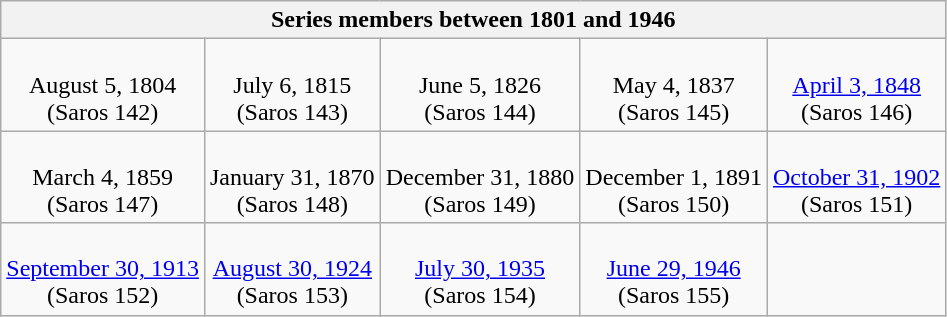<table class="wikitable mw-collapsible mw-collapsed">
<tr>
<th colspan=5>Series members between 1801 and 1946</th>
</tr>
<tr style="text-align:center;">
<td><br>August 5, 1804<br>(Saros 142)</td>
<td><br>July 6, 1815<br>(Saros 143)</td>
<td><br>June 5, 1826<br>(Saros 144)</td>
<td><br>May 4, 1837<br>(Saros 145)</td>
<td><br><a href='#'>April 3, 1848</a><br>(Saros 146)</td>
</tr>
<tr style="text-align:center;">
<td><br>March 4, 1859<br>(Saros 147)</td>
<td><br>January 31, 1870<br>(Saros 148)</td>
<td><br>December 31, 1880<br>(Saros 149)</td>
<td><br>December 1, 1891<br>(Saros 150)</td>
<td><br><a href='#'>October 31, 1902</a><br>(Saros 151)</td>
</tr>
<tr style="text-align:center;">
<td><br><a href='#'>September 30, 1913</a><br>(Saros 152)</td>
<td><br><a href='#'>August 30, 1924</a><br>(Saros 153)</td>
<td><br><a href='#'>July 30, 1935</a><br>(Saros 154)</td>
<td><br><a href='#'>June 29, 1946</a><br>(Saros 155)</td>
</tr>
</table>
